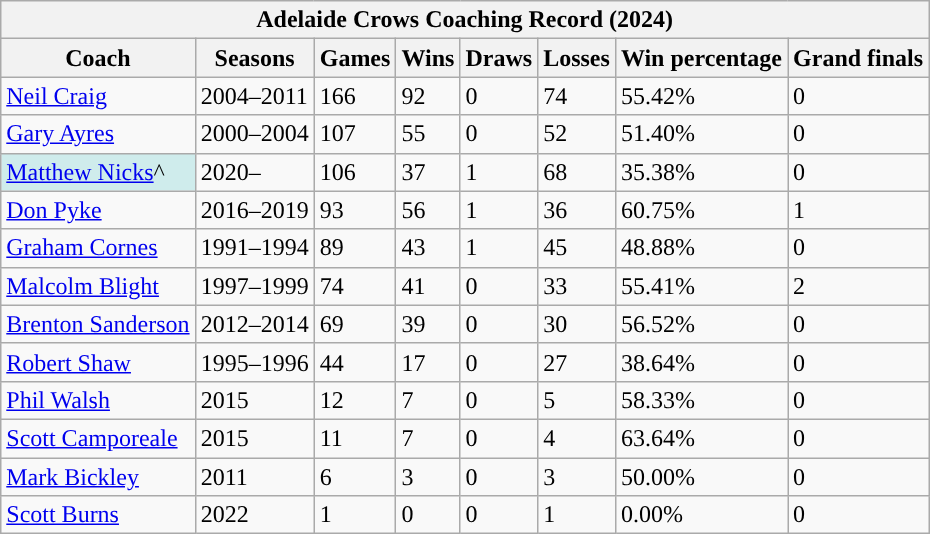<table class="wikitable sortable">
<tr>
<th colspan=8>Adelaide Crows Coaching Record (2024)</th>
</tr>
<tr>
<th>Coach</th>
<th>Seasons</th>
<th>Games</th>
<th>Wins</th>
<th>Draws</th>
<th>Losses</th>
<th>Win percentage</th>
<th>Grand finals</th>
</tr>
<tr>
<td><a href='#'>Neil Craig</a></td>
<td>2004–2011</td>
<td>166</td>
<td>92</td>
<td>0</td>
<td>74</td>
<td>55.42%</td>
<td>0</td>
</tr>
<tr>
<td><a href='#'>Gary Ayres</a></td>
<td>2000–2004</td>
<td>107</td>
<td>55</td>
<td>0</td>
<td>52</td>
<td>51.40%</td>
<td>0</td>
</tr>
<tr>
<td style="background-color:#CFECEC"><a href='#'>Matthew Nicks</a>^</td>
<td>2020–</td>
<td>106</td>
<td>37</td>
<td>1</td>
<td>68</td>
<td>35.38%</td>
<td>0</td>
</tr>
<tr>
<td><a href='#'>Don Pyke</a></td>
<td>2016–2019</td>
<td>93</td>
<td>56</td>
<td>1</td>
<td>36</td>
<td>60.75%</td>
<td>1</td>
</tr>
<tr>
<td><a href='#'>Graham Cornes</a></td>
<td>1991–1994</td>
<td>89</td>
<td>43</td>
<td>1</td>
<td>45</td>
<td>48.88%</td>
<td>0</td>
</tr>
<tr>
<td><a href='#'>Malcolm Blight</a></td>
<td>1997–1999</td>
<td>74</td>
<td>41</td>
<td>0</td>
<td>33</td>
<td>55.41%</td>
<td>2</td>
</tr>
<tr>
<td><a href='#'>Brenton Sanderson</a></td>
<td>2012–2014</td>
<td>69</td>
<td>39</td>
<td>0</td>
<td>30</td>
<td>56.52%</td>
<td>0</td>
</tr>
<tr>
<td><a href='#'>Robert Shaw</a></td>
<td>1995–1996</td>
<td>44</td>
<td>17</td>
<td>0</td>
<td>27</td>
<td>38.64%</td>
<td>0</td>
</tr>
<tr>
<td><a href='#'>Phil Walsh</a></td>
<td>2015</td>
<td>12</td>
<td>7</td>
<td>0</td>
<td>5</td>
<td>58.33%</td>
<td>0</td>
</tr>
<tr>
<td><a href='#'>Scott Camporeale</a></td>
<td>2015</td>
<td>11</td>
<td>7</td>
<td>0</td>
<td>4</td>
<td>63.64%</td>
<td>0</td>
</tr>
<tr>
<td><a href='#'>Mark Bickley</a></td>
<td>2011</td>
<td>6</td>
<td>3</td>
<td>0</td>
<td>3</td>
<td>50.00%</td>
<td>0</td>
</tr>
<tr>
<td><a href='#'>Scott Burns</a></td>
<td>2022</td>
<td>1</td>
<td>0</td>
<td>0</td>
<td>1</td>
<td>0.00%</td>
<td>0</td>
</tr>
</table>
